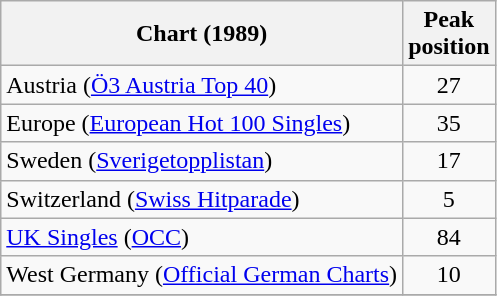<table class="wikitable sortable">
<tr>
<th align="left">Chart (1989)</th>
<th align="left">Peak<br>position</th>
</tr>
<tr>
<td align="left">Austria (<a href='#'>Ö3 Austria Top 40</a>)</td>
<td align="center">27</td>
</tr>
<tr>
<td align="left">Europe (<a href='#'>European Hot 100 Singles</a>)</td>
<td align="center">35</td>
</tr>
<tr>
<td align="left">Sweden (<a href='#'>Sverigetopplistan</a>)</td>
<td align="center">17</td>
</tr>
<tr>
<td align="left">Switzerland (<a href='#'>Swiss Hitparade</a>)</td>
<td align="center">5</td>
</tr>
<tr>
<td align="left"><a href='#'>UK Singles</a> (<a href='#'>OCC</a>)</td>
<td align="center">84</td>
</tr>
<tr>
<td align="left">West Germany (<a href='#'>Official German Charts</a>)</td>
<td align="center">10</td>
</tr>
<tr>
</tr>
</table>
